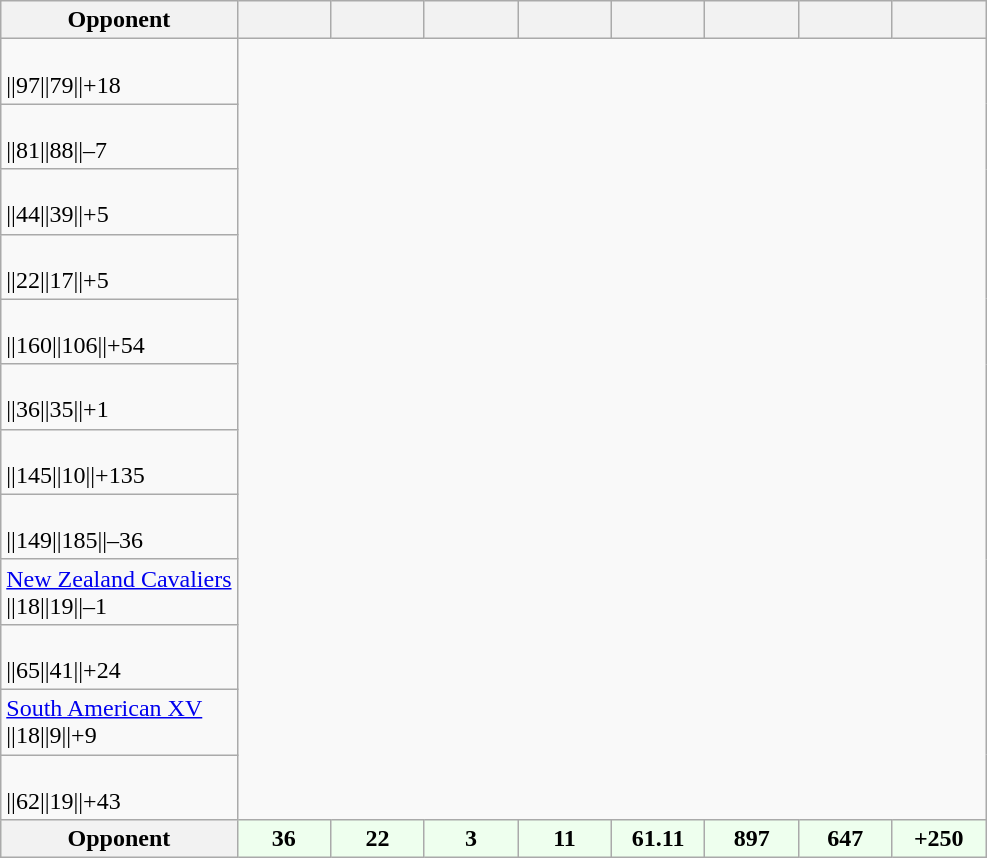<table class="wikitable">
<tr>
<th>Opponent</th>
<th width=55px></th>
<th width=55px></th>
<th width=55px></th>
<th width=55px></th>
<th width=55px></th>
<th width=55px></th>
<th width=55px></th>
<th width=55px></th>
</tr>
<tr align=center>
<td align=left><br>||97||79||+18</td>
</tr>
<tr align=center>
<td align=left><br>||81||88||–7</td>
</tr>
<tr align=center>
<td align=left><br>||44||39||+5</td>
</tr>
<tr align=center>
<td align=left><br>||22||17||+5</td>
</tr>
<tr align=center>
<td align=left><br>||160||106||+54</td>
</tr>
<tr align=center>
<td align=left><br>||36||35||+1</td>
</tr>
<tr align=center>
<td align=left><br>||145||10||+135</td>
</tr>
<tr align=center>
<td align=left><br>||149||185||–36</td>
</tr>
<tr align=center>
<td align=left> <a href='#'>New Zealand Cavaliers</a><br>||18||19||–1</td>
</tr>
<tr align=center>
<td align=left><br>||65||41||+24</td>
</tr>
<tr align=center>
<td align=left><a href='#'>South American XV</a><br>||18||9||+9</td>
</tr>
<tr align=center>
<td align=left><br>||62||19||+43</td>
</tr>
<tr align=center bgcolor=#EEFFEE>
<th rowspan=2>Opponent</th>
<td><strong>36</strong></td>
<td><strong>22</strong></td>
<td><strong>3</strong></td>
<td><strong>11</strong></td>
<td><strong>61.11</strong></td>
<td><strong>897</strong></td>
<td><strong>647</strong></td>
<td><strong>+250</strong></td>
</tr>
</table>
